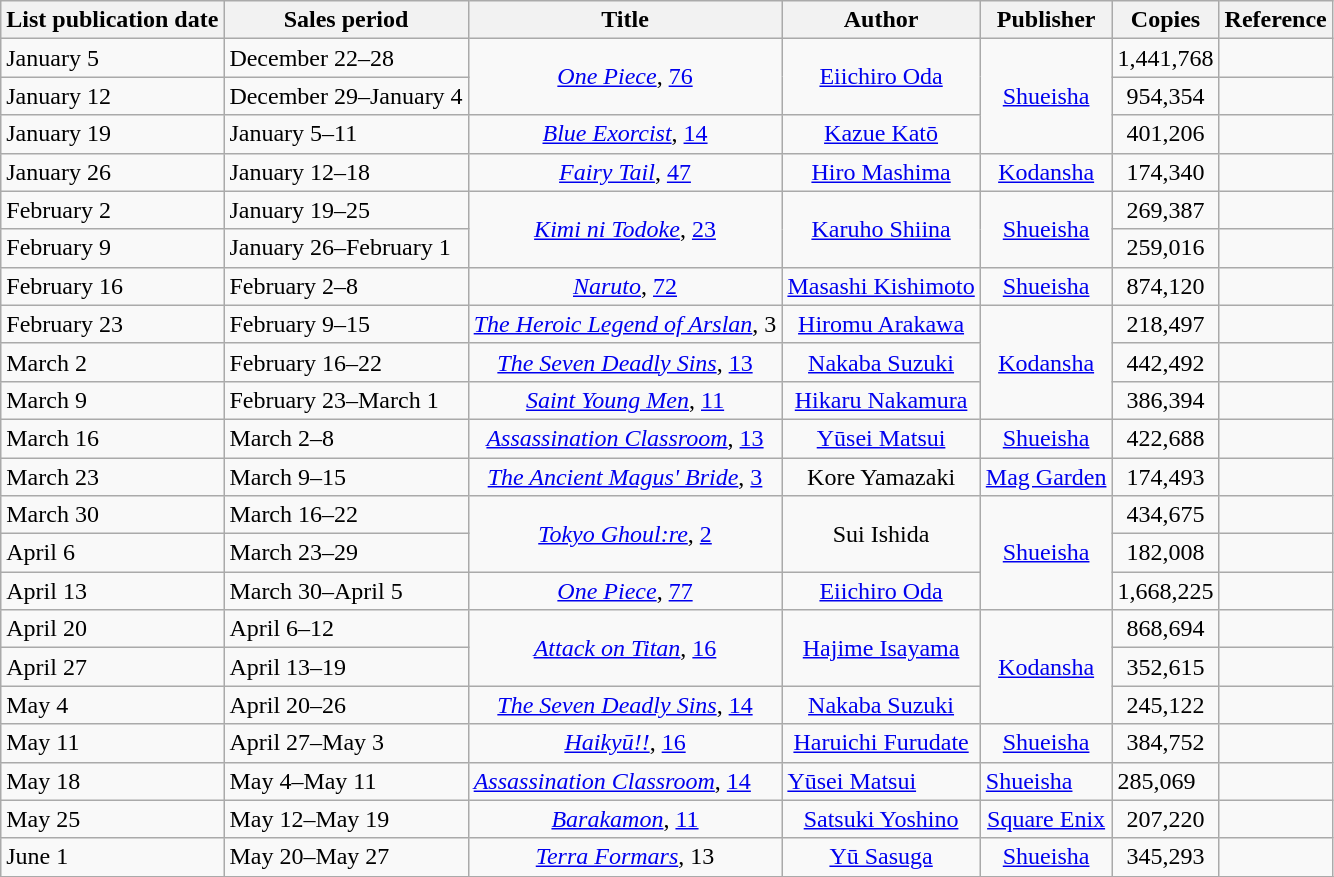<table class="wikitable sortable">
<tr>
<th style="text-align: center;">List publication date</th>
<th style="text-align: center;">Sales period</th>
<th style="text-align: center;">Title</th>
<th style="text-align: center;">Author</th>
<th style="text-align: center;">Publisher</th>
<th style="text-align: center;">Copies</th>
<th style="text-align: center;">Reference</th>
</tr>
<tr>
<td>January 5</td>
<td>December 22–28</td>
<td rowspan="2" style="text-align: center;"><em><a href='#'>One Piece</a></em>, <a href='#'>76</a></td>
<td rowspan="2" style="text-align: center;"><a href='#'>Eiichiro Oda</a></td>
<td rowspan="3" style="text-align: center;"><a href='#'>Shueisha</a></td>
<td style="text-align: center;">1,441,768</td>
<td style="text-align: center;"></td>
</tr>
<tr>
<td>January 12</td>
<td>December 29–January 4</td>
<td style="text-align: center;">954,354</td>
<td style="text-align: center;"></td>
</tr>
<tr>
<td>January 19</td>
<td>January 5–11</td>
<td style="text-align: center;"><em><a href='#'>Blue Exorcist</a></em>, <a href='#'>14</a></td>
<td style="text-align: center;"><a href='#'>Kazue Katō</a></td>
<td style="text-align: center;">401,206</td>
<td style="text-align: center;"></td>
</tr>
<tr>
<td>January 26</td>
<td>January 12–18</td>
<td style="text-align: center;"><em><a href='#'>Fairy Tail</a></em>, <a href='#'>47</a></td>
<td style="text-align: center;"><a href='#'>Hiro Mashima</a></td>
<td style="text-align: center;"><a href='#'>Kodansha</a></td>
<td style="text-align: center;">174,340</td>
<td style="text-align: center;"></td>
</tr>
<tr>
<td>February 2</td>
<td>January 19–25</td>
<td rowspan="2" style="text-align: center;"><em><a href='#'>Kimi ni Todoke</a></em>, <a href='#'>23</a></td>
<td rowspan="2" style="text-align: center;"><a href='#'>Karuho Shiina</a></td>
<td rowspan="2" style="text-align: center;"><a href='#'>Shueisha</a></td>
<td style="text-align: center;">269,387</td>
<td style="text-align: center;"></td>
</tr>
<tr>
<td>February 9</td>
<td>January 26–February 1</td>
<td style="text-align: center;">259,016</td>
<td style="text-align: center;"></td>
</tr>
<tr>
<td>February 16</td>
<td>February 2–8</td>
<td style="text-align: center;"><em><a href='#'>Naruto</a></em>, <a href='#'>72</a></td>
<td style="text-align: center;"><a href='#'>Masashi Kishimoto</a></td>
<td style="text-align: center;"><a href='#'>Shueisha</a></td>
<td style="text-align: center;">874,120</td>
<td style="text-align: center;"></td>
</tr>
<tr>
<td>February 23</td>
<td>February 9–15</td>
<td style="text-align: center;"><em><a href='#'>The Heroic Legend of Arslan</a></em>, 3</td>
<td style="text-align: center;"><a href='#'>Hiromu Arakawa</a></td>
<td rowspan="3" style="text-align: center;"><a href='#'>Kodansha</a></td>
<td style="text-align: center;">218,497</td>
<td style="text-align: center;"></td>
</tr>
<tr>
<td>March 2</td>
<td>February 16–22</td>
<td style="text-align: center;"><em><a href='#'>The Seven Deadly Sins</a></em>, <a href='#'>13</a></td>
<td style="text-align: center;"><a href='#'>Nakaba Suzuki</a></td>
<td style="text-align: center;">442,492</td>
<td style="text-align: center;"></td>
</tr>
<tr>
<td>March 9</td>
<td>February 23–March 1</td>
<td style="text-align: center;"><em><a href='#'>Saint Young Men</a></em>, <a href='#'>11</a></td>
<td style="text-align: center;"><a href='#'>Hikaru Nakamura</a></td>
<td style="text-align: center;">386,394</td>
<td style="text-align: center;"></td>
</tr>
<tr>
<td>March 16</td>
<td>March 2–8</td>
<td style="text-align: center;"><em><a href='#'>Assassination Classroom</a></em>, <a href='#'>13</a></td>
<td style="text-align: center;"><a href='#'>Yūsei Matsui</a></td>
<td style="text-align: center;"><a href='#'>Shueisha</a></td>
<td style="text-align: center;">422,688</td>
<td style="text-align: center;"></td>
</tr>
<tr>
<td>March 23</td>
<td>March 9–15</td>
<td style="text-align: center;"><em><a href='#'>The Ancient Magus' Bride</a></em>, <a href='#'>3</a></td>
<td style="text-align: center;">Kore Yamazaki</td>
<td style="text-align: center;"><a href='#'>Mag Garden</a></td>
<td style="text-align: center;">174,493</td>
<td style="text-align: center;"></td>
</tr>
<tr>
<td>March 30</td>
<td>March 16–22</td>
<td rowspan="2" style="text-align: center;"><em><a href='#'>Tokyo Ghoul:re</a></em>, <a href='#'>2</a></td>
<td rowspan="2" style="text-align: center;">Sui Ishida</td>
<td rowspan="3" style="text-align: center;"><a href='#'>Shueisha</a></td>
<td style="text-align: center;">434,675</td>
<td style="text-align: center;"></td>
</tr>
<tr>
<td>April 6</td>
<td>March 23–29</td>
<td style="text-align: center;">182,008</td>
<td style="text-align: center;"></td>
</tr>
<tr>
<td>April 13</td>
<td>March 30–April 5</td>
<td style="text-align: center;"><em><a href='#'>One Piece</a></em>, <a href='#'>77</a></td>
<td style="text-align: center;"><a href='#'>Eiichiro Oda</a></td>
<td style="text-align: center;">1,668,225</td>
<td style="text-align: center;"></td>
</tr>
<tr>
<td>April 20</td>
<td>April 6–12</td>
<td rowspan="2" style="text-align: center;"><em><a href='#'>Attack on Titan</a></em>, <a href='#'>16</a></td>
<td rowspan="2" style="text-align: center;"><a href='#'>Hajime Isayama</a></td>
<td rowspan="3" style="text-align: center;"><a href='#'>Kodansha</a></td>
<td style="text-align: center;">868,694</td>
<td style="text-align: center;"></td>
</tr>
<tr>
<td>April 27</td>
<td>April 13–19</td>
<td style="text-align: center;">352,615</td>
<td style="text-align: center;"></td>
</tr>
<tr>
<td>May 4</td>
<td>April 20–26</td>
<td style="text-align: center;"><em><a href='#'>The Seven Deadly Sins</a></em>, <a href='#'>14</a></td>
<td style="text-align: center;"><a href='#'>Nakaba Suzuki</a></td>
<td style="text-align: center;">245,122</td>
<td style="text-align: center;"></td>
</tr>
<tr>
<td>May 11</td>
<td>April 27–May 3</td>
<td style="text-align: center;"><em><a href='#'>Haikyū!!</a></em>, <a href='#'>16</a></td>
<td style="text-align: center;"><a href='#'>Haruichi Furudate</a></td>
<td style="text-align: center;"><a href='#'>Shueisha</a></td>
<td style="text-align: center;">384,752</td>
<td style="text-align: center;"></td>
</tr>
<tr>
<td>May 18</td>
<td>May 4–May 11</td>
<td><em><a href='#'>Assassination Classroom</a></em>, <a href='#'>14</a></td>
<td><a href='#'>Yūsei Matsui</a></td>
<td><a href='#'>Shueisha</a></td>
<td>285,069</td>
<td></td>
</tr>
<tr>
<td>May 25</td>
<td>May 12–May 19</td>
<td style="text-align: center;"><em><a href='#'>Barakamon</a></em>, <a href='#'>11</a></td>
<td style="text-align: center;"><a href='#'>Satsuki Yoshino</a></td>
<td style="text-align: center;"><a href='#'>Square Enix</a></td>
<td style="text-align: center;">207,220</td>
<td style="text-align: center;"></td>
</tr>
<tr>
<td>June 1</td>
<td>May 20–May 27</td>
<td style="text-align: center;"><em><a href='#'>Terra Formars</a></em>, 13</td>
<td style="text-align: center;"><a href='#'>Yū Sasuga</a></td>
<td style="text-align: center;"><a href='#'>Shueisha</a></td>
<td style="text-align: center;">345,293</td>
<td style="text-align: center;"></td>
</tr>
<tr>
</tr>
</table>
